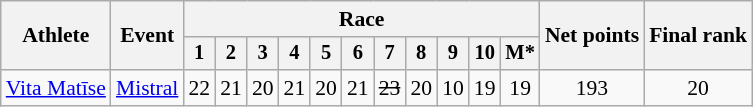<table class="wikitable" style="font-size:90%">
<tr>
<th rowspan="2">Athlete</th>
<th rowspan="2">Event</th>
<th colspan=11>Race</th>
<th rowspan=2>Net points</th>
<th rowspan=2>Final rank</th>
</tr>
<tr style="font-size:95%">
<th>1</th>
<th>2</th>
<th>3</th>
<th>4</th>
<th>5</th>
<th>6</th>
<th>7</th>
<th>8</th>
<th>9</th>
<th>10</th>
<th>M*</th>
</tr>
<tr align=center>
<td align=left><a href='#'>Vita Matīse</a></td>
<td align=left><a href='#'>Mistral</a></td>
<td>22</td>
<td>21</td>
<td>20</td>
<td>21</td>
<td>20</td>
<td>21</td>
<td><s>23</s></td>
<td>20</td>
<td>10</td>
<td>19</td>
<td>19</td>
<td>193</td>
<td>20</td>
</tr>
</table>
